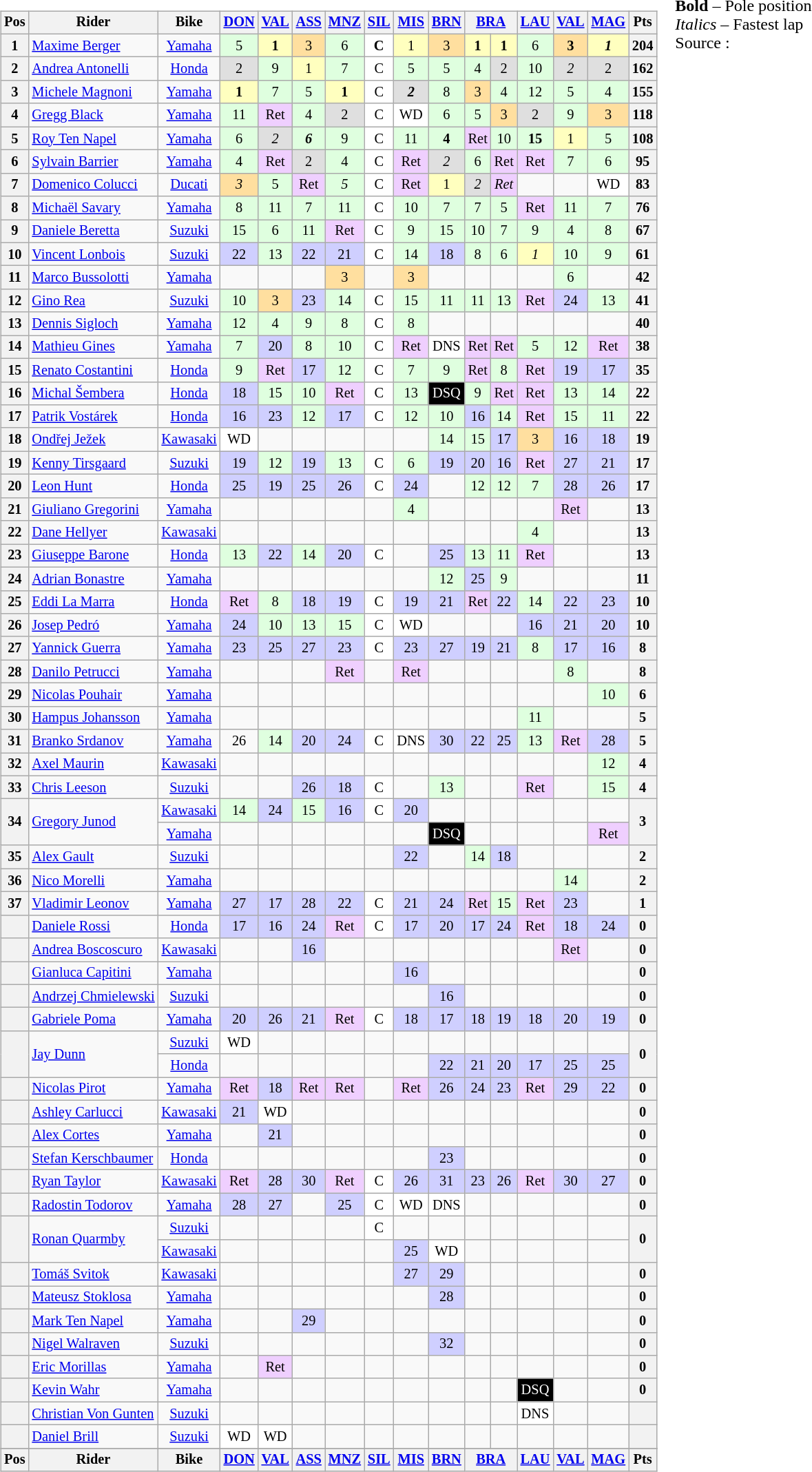<table>
<tr>
<td><br><table class="wikitable" style="font-size: 85%; text-align: center">
<tr valign=top>
<th valign=middle>Pos</th>
<th valign=middle>Rider</th>
<th valign=middle>Bike</th>
<th><a href='#'>DON</a><br></th>
<th><a href='#'>VAL</a><br></th>
<th><a href='#'>ASS</a><br></th>
<th><a href='#'>MNZ</a><br></th>
<th><a href='#'>SIL</a><br></th>
<th><a href='#'>MIS</a><br></th>
<th><a href='#'>BRN</a><br></th>
<th colspan=2><a href='#'>BRA</a><br></th>
<th><a href='#'>LAU</a><br></th>
<th><a href='#'>VAL</a><br></th>
<th><a href='#'>MAG</a><br></th>
<th valign=middle>Pts</th>
</tr>
<tr>
<th>1</th>
<td align="left"> <a href='#'>Maxime Berger</a></td>
<td><a href='#'>Yamaha</a></td>
<td style="background:#dfffdf;">5</td>
<td style="background:#ffffbf;"><strong>1</strong></td>
<td style="background:#ffdf9f;">3</td>
<td style="background:#dfffdf;">6</td>
<td style="background:#ffffff;"><strong>C</strong></td>
<td style="background:#ffffbf;">1</td>
<td style="background:#ffdf9f;">3</td>
<td style="background:#ffffbf;"><strong>1</strong></td>
<td style="background:#ffffbf;"><strong>1</strong></td>
<td style="background:#dfffdf;">6</td>
<td style="background:#ffdf9f;"><strong>3</strong></td>
<td style="background:#ffffbf;"><strong><em>1</em></strong></td>
<th>204</th>
</tr>
<tr>
<th>2</th>
<td align="left"> <a href='#'>Andrea Antonelli</a></td>
<td><a href='#'>Honda</a></td>
<td style="background:#dfdfdf;">2</td>
<td style="background:#dfffdf;">9</td>
<td style="background:#ffffbf;">1</td>
<td style="background:#dfffdf;">7</td>
<td style="background:#ffffff;">C</td>
<td style="background:#dfffdf;">5</td>
<td style="background:#dfffdf;">5</td>
<td style="background:#dfffdf;">4</td>
<td style="background:#dfdfdf;">2</td>
<td style="background:#dfffdf;">10</td>
<td style="background:#dfdfdf;"><em>2</em></td>
<td style="background:#dfdfdf;">2</td>
<th>162</th>
</tr>
<tr>
<th>3</th>
<td align="left"> <a href='#'>Michele Magnoni</a></td>
<td><a href='#'>Yamaha</a></td>
<td style="background:#ffffbf;"><strong>1</strong></td>
<td style="background:#dfffdf;">7</td>
<td style="background:#dfffdf;">5</td>
<td style="background:#ffffbf;"><strong>1</strong></td>
<td style="background:#ffffff;">C</td>
<td style="background:#dfdfdf;"><strong><em>2</em></strong></td>
<td style="background:#dfffdf;">8</td>
<td style="background:#ffdf9f;">3</td>
<td style="background:#dfffdf;">4</td>
<td style="background:#dfffdf;">12</td>
<td style="background:#dfffdf;">5</td>
<td style="background:#dfffdf;">4</td>
<th>155</th>
</tr>
<tr>
<th>4</th>
<td align="left"> <a href='#'>Gregg Black</a></td>
<td><a href='#'>Yamaha</a></td>
<td style="background:#dfffdf;">11</td>
<td style="background:#efcfff;">Ret</td>
<td style="background:#dfffdf;">4</td>
<td style="background:#dfdfdf;">2</td>
<td style="background:#ffffff;">C</td>
<td style="background:#ffffff;">WD</td>
<td style="background:#dfffdf;">6</td>
<td style="background:#dfffdf;">5</td>
<td style="background:#ffdf9f;">3</td>
<td style="background:#dfdfdf;">2</td>
<td style="background:#dfffdf;">9</td>
<td style="background:#ffdf9f;">3</td>
<th>118</th>
</tr>
<tr>
<th>5</th>
<td align="left"> <a href='#'>Roy Ten Napel</a></td>
<td><a href='#'>Yamaha</a></td>
<td style="background:#dfffdf;">6</td>
<td style="background:#dfdfdf;"><em>2</em></td>
<td style="background:#dfffdf;"><strong><em>6</em></strong></td>
<td style="background:#dfffdf;">9</td>
<td style="background:#ffffff;">C</td>
<td style="background:#dfffdf;">11</td>
<td style="background:#dfffdf;"><strong>4</strong></td>
<td style="background:#efcfff;">Ret</td>
<td style="background:#dfffdf;">10</td>
<td style="background:#dfffdf;"><strong>15</strong></td>
<td style="background:#ffffbf;">1</td>
<td style="background:#dfffdf;">5</td>
<th>108</th>
</tr>
<tr>
<th>6</th>
<td align="left"> <a href='#'>Sylvain Barrier</a></td>
<td><a href='#'>Yamaha</a></td>
<td style="background:#dfffdf;">4</td>
<td style="background:#efcfff;">Ret</td>
<td style="background:#dfdfdf;">2</td>
<td style="background:#dfffdf;">4</td>
<td style="background:#ffffff;">C</td>
<td style="background:#efcfff;">Ret</td>
<td style="background:#dfdfdf;"><em>2</em></td>
<td style="background:#dfffdf;">6</td>
<td style="background:#efcfff;">Ret</td>
<td style="background:#efcfff;">Ret</td>
<td style="background:#dfffdf;">7</td>
<td style="background:#dfffdf;">6</td>
<th>95</th>
</tr>
<tr>
<th>7</th>
<td align="left"> <a href='#'>Domenico Colucci</a></td>
<td><a href='#'>Ducati</a></td>
<td style="background:#ffdf9f;"><em>3</em></td>
<td style="background:#dfffdf;">5</td>
<td style="background:#efcfff;">Ret</td>
<td style="background:#dfffdf;"><em>5</em></td>
<td style="background:#ffffff;">C</td>
<td style="background:#efcfff;">Ret</td>
<td style="background:#ffffbf;">1</td>
<td style="background:#dfdfdf;"><em>2</em></td>
<td style="background:#efcfff;"><em>Ret</em></td>
<td></td>
<td></td>
<td style="background:#ffffff;">WD</td>
<th>83</th>
</tr>
<tr>
<th>8</th>
<td align="left"> <a href='#'>Michaël Savary</a></td>
<td><a href='#'>Yamaha</a></td>
<td style="background:#dfffdf;">8</td>
<td style="background:#dfffdf;">11</td>
<td style="background:#dfffdf;">7</td>
<td style="background:#dfffdf;">11</td>
<td style="background:#ffffff;">C</td>
<td style="background:#dfffdf;">10</td>
<td style="background:#dfffdf;">7</td>
<td style="background:#dfffdf;">7</td>
<td style="background:#dfffdf;">5</td>
<td style="background:#efcfff;">Ret</td>
<td style="background:#dfffdf;">11</td>
<td style="background:#dfffdf;">7</td>
<th>76</th>
</tr>
<tr>
<th>9</th>
<td align="left"> <a href='#'>Daniele Beretta</a></td>
<td><a href='#'>Suzuki</a></td>
<td style="background:#dfffdf;">15</td>
<td style="background:#dfffdf;">6</td>
<td style="background:#dfffdf;">11</td>
<td style="background:#efcfff;">Ret</td>
<td style="background:#ffffff;">C</td>
<td style="background:#dfffdf;">9</td>
<td style="background:#dfffdf;">15</td>
<td style="background:#dfffdf;">10</td>
<td style="background:#dfffdf;">7</td>
<td style="background:#dfffdf;">9</td>
<td style="background:#dfffdf;">4</td>
<td style="background:#dfffdf;">8</td>
<th>67</th>
</tr>
<tr>
<th>10</th>
<td align="left"> <a href='#'>Vincent Lonbois</a></td>
<td><a href='#'>Suzuki</a></td>
<td style="background:#cfcfff;">22</td>
<td style="background:#dfffdf;">13</td>
<td style="background:#cfcfff;">22</td>
<td style="background:#cfcfff;">21</td>
<td style="background:#ffffff;">C</td>
<td style="background:#dfffdf;">14</td>
<td style="background:#cfcfff;">18</td>
<td style="background:#dfffdf;">8</td>
<td style="background:#dfffdf;">6</td>
<td style="background:#ffffbf;"><em>1</em></td>
<td style="background:#dfffdf;">10</td>
<td style="background:#dfffdf;">9</td>
<th>61</th>
</tr>
<tr>
<th>11</th>
<td align="left"> <a href='#'>Marco Bussolotti</a></td>
<td><a href='#'>Yamaha</a></td>
<td></td>
<td></td>
<td></td>
<td style="background:#ffdf9f;">3</td>
<td></td>
<td style="background:#ffdf9f;">3</td>
<td></td>
<td></td>
<td></td>
<td></td>
<td style="background:#dfffdf;">6</td>
<td></td>
<th>42</th>
</tr>
<tr>
<th>12</th>
<td align="left"> <a href='#'>Gino Rea</a></td>
<td><a href='#'>Suzuki</a></td>
<td style="background:#dfffdf;">10</td>
<td style="background:#ffdf9f;">3</td>
<td style="background:#cfcfff;">23</td>
<td style="background:#dfffdf;">14</td>
<td style="background:#ffffff;">C</td>
<td style="background:#dfffdf;">15</td>
<td style="background:#dfffdf;">11</td>
<td style="background:#dfffdf;">11</td>
<td style="background:#dfffdf;">13</td>
<td style="background:#efcfff;">Ret</td>
<td style="background:#cfcfff;">24</td>
<td style="background:#dfffdf;">13</td>
<th>41</th>
</tr>
<tr>
<th>13</th>
<td align="left"> <a href='#'>Dennis Sigloch</a></td>
<td><a href='#'>Yamaha</a></td>
<td style="background:#dfffdf;">12</td>
<td style="background:#dfffdf;">4</td>
<td style="background:#dfffdf;">9</td>
<td style="background:#dfffdf;">8</td>
<td style="background:#ffffff;">C</td>
<td style="background:#dfffdf;">8</td>
<td></td>
<td></td>
<td></td>
<td></td>
<td></td>
<td></td>
<th>40</th>
</tr>
<tr>
<th>14</th>
<td align="left"> <a href='#'>Mathieu Gines</a></td>
<td><a href='#'>Yamaha</a></td>
<td style="background:#dfffdf;">7</td>
<td style="background:#cfcfff;">20</td>
<td style="background:#dfffdf;">8</td>
<td style="background:#dfffdf;">10</td>
<td style="background:#ffffff;">C</td>
<td style="background:#efcfff;">Ret</td>
<td style="background:#ffffff;">DNS</td>
<td style="background:#efcfff;">Ret</td>
<td style="background:#efcfff;">Ret</td>
<td style="background:#dfffdf;">5</td>
<td style="background:#dfffdf;">12</td>
<td style="background:#efcfff;">Ret</td>
<th>38</th>
</tr>
<tr>
<th>15</th>
<td align="left"> <a href='#'>Renato Costantini</a></td>
<td><a href='#'>Honda</a></td>
<td style="background:#dfffdf;">9</td>
<td style="background:#efcfff;">Ret</td>
<td style="background:#cfcfff;">17</td>
<td style="background:#dfffdf;">12</td>
<td style="background:#ffffff;">C</td>
<td style="background:#dfffdf;">7</td>
<td style="background:#dfffdf;">9</td>
<td style="background:#efcfff;">Ret</td>
<td style="background:#dfffdf;">8</td>
<td style="background:#efcfff;">Ret</td>
<td style="background:#cfcfff;">19</td>
<td style="background:#cfcfff;">17</td>
<th>35</th>
</tr>
<tr>
<th>16</th>
<td align="left"> <a href='#'>Michal Šembera</a></td>
<td><a href='#'>Honda</a></td>
<td style="background:#cfcfff;">18</td>
<td style="background:#dfffdf;">15</td>
<td style="background:#dfffdf;">10</td>
<td style="background:#efcfff;">Ret</td>
<td style="background:#ffffff;">C</td>
<td style="background:#dfffdf;">13</td>
<td style="background:black; color:white;">DSQ</td>
<td style="background:#dfffdf;">9</td>
<td style="background:#efcfff;">Ret</td>
<td style="background:#efcfff;">Ret</td>
<td style="background:#dfffdf;">13</td>
<td style="background:#dfffdf;">14</td>
<th>22</th>
</tr>
<tr>
<th>17</th>
<td align="left"> <a href='#'>Patrik Vostárek</a></td>
<td><a href='#'>Honda</a></td>
<td style="background:#cfcfff;">16</td>
<td style="background:#cfcfff;">23</td>
<td style="background:#dfffdf;">12</td>
<td style="background:#cfcfff;">17</td>
<td style="background:#ffffff;">C</td>
<td style="background:#dfffdf;">12</td>
<td style="background:#dfffdf;">10</td>
<td style="background:#cfcfff;">16</td>
<td style="background:#dfffdf;">14</td>
<td style="background:#efcfff;">Ret</td>
<td style="background:#dfffdf;">15</td>
<td style="background:#dfffdf;">11</td>
<th>22</th>
</tr>
<tr>
<th>18</th>
<td align="left"> <a href='#'>Ondřej Ježek</a></td>
<td><a href='#'>Kawasaki</a></td>
<td style="background:#ffffff;">WD</td>
<td></td>
<td></td>
<td></td>
<td></td>
<td></td>
<td style="background:#dfffdf;">14</td>
<td style="background:#dfffdf;">15</td>
<td style="background:#cfcfff;">17</td>
<td style="background:#ffdf9f;">3</td>
<td style="background:#cfcfff;">16</td>
<td style="background:#cfcfff;">18</td>
<th>19</th>
</tr>
<tr>
<th>19</th>
<td align="left"> <a href='#'>Kenny Tirsgaard</a></td>
<td><a href='#'>Suzuki</a></td>
<td style="background:#cfcfff;">19</td>
<td style="background:#dfffdf;">12</td>
<td style="background:#cfcfff;">19</td>
<td style="background:#dfffdf;">13</td>
<td style="background:#ffffff;">C</td>
<td style="background:#dfffdf;">6</td>
<td style="background:#cfcfff;">19</td>
<td style="background:#cfcfff;">20</td>
<td style="background:#cfcfff;">16</td>
<td style="background:#efcfff;">Ret</td>
<td style="background:#cfcfff;">27</td>
<td style="background:#cfcfff;">21</td>
<th>17</th>
</tr>
<tr>
<th>20</th>
<td align="left"> <a href='#'>Leon Hunt</a></td>
<td><a href='#'>Honda</a></td>
<td style="background:#cfcfff;">25</td>
<td style="background:#cfcfff;">19</td>
<td style="background:#cfcfff;">25</td>
<td style="background:#cfcfff;">26</td>
<td style="background:#ffffff;">C</td>
<td style="background:#cfcfff;">24</td>
<td></td>
<td style="background:#dfffdf;">12</td>
<td style="background:#dfffdf;">12</td>
<td style="background:#dfffdf;">7</td>
<td style="background:#cfcfff;">28</td>
<td style="background:#cfcfff;">26</td>
<th>17</th>
</tr>
<tr>
<th>21</th>
<td align="left"> <a href='#'>Giuliano Gregorini</a></td>
<td><a href='#'>Yamaha</a></td>
<td></td>
<td></td>
<td></td>
<td></td>
<td></td>
<td style="background:#dfffdf;">4</td>
<td></td>
<td></td>
<td></td>
<td></td>
<td style="background:#efcfff;">Ret</td>
<td></td>
<th>13</th>
</tr>
<tr>
<th>22</th>
<td align="left"> <a href='#'>Dane Hellyer</a></td>
<td><a href='#'>Kawasaki</a></td>
<td></td>
<td></td>
<td></td>
<td></td>
<td></td>
<td></td>
<td></td>
<td></td>
<td></td>
<td style="background:#dfffdf;">4</td>
<td></td>
<td></td>
<th>13</th>
</tr>
<tr>
<th>23</th>
<td align="left"> <a href='#'>Giuseppe Barone</a></td>
<td><a href='#'>Honda</a></td>
<td style="background:#dfffdf;">13</td>
<td style="background:#cfcfff;">22</td>
<td style="background:#dfffdf;">14</td>
<td style="background:#cfcfff;">20</td>
<td style="background:#ffffff;">C</td>
<td></td>
<td style="background:#cfcfff;">25</td>
<td style="background:#dfffdf;">13</td>
<td style="background:#dfffdf;">11</td>
<td style="background:#efcfff;">Ret</td>
<td></td>
<td></td>
<th>13</th>
</tr>
<tr>
<th>24</th>
<td align="left"> <a href='#'>Adrian Bonastre</a></td>
<td><a href='#'>Yamaha</a></td>
<td></td>
<td></td>
<td></td>
<td></td>
<td></td>
<td></td>
<td style="background:#dfffdf;">12</td>
<td style="background:#cfcfff;">25</td>
<td style="background:#dfffdf;">9</td>
<td></td>
<td></td>
<td></td>
<th>11</th>
</tr>
<tr>
<th>25</th>
<td align="left"> <a href='#'>Eddi La Marra</a></td>
<td><a href='#'>Honda</a></td>
<td style="background:#efcfff;">Ret</td>
<td style="background:#dfffdf;">8</td>
<td style="background:#cfcfff;">18</td>
<td style="background:#cfcfff;">19</td>
<td style="background:#ffffff;">C</td>
<td style="background:#cfcfff;">19</td>
<td style="background:#cfcfff;">21</td>
<td style="background:#efcfff;">Ret</td>
<td style="background:#cfcfff;">22</td>
<td style="background:#dfffdf;">14</td>
<td style="background:#cfcfff;">22</td>
<td style="background:#cfcfff;">23</td>
<th>10</th>
</tr>
<tr>
<th>26</th>
<td align="left"> <a href='#'>Josep Pedró</a></td>
<td><a href='#'>Yamaha</a></td>
<td style="background:#cfcfff;">24</td>
<td style="background:#dfffdf;">10</td>
<td style="background:#dfffdf;">13</td>
<td style="background:#dfffdf;">15</td>
<td style="background:#ffffff;">C</td>
<td style="background:#ffffff;">WD</td>
<td></td>
<td></td>
<td></td>
<td style="background:#cfcfff;">16</td>
<td style="background:#cfcfff;">21</td>
<td style="background:#cfcfff;">20</td>
<th>10</th>
</tr>
<tr>
<th>27</th>
<td align="left"> <a href='#'>Yannick Guerra</a></td>
<td><a href='#'>Yamaha</a></td>
<td style="background:#cfcfff;">23</td>
<td style="background:#cfcfff;">25</td>
<td style="background:#cfcfff;">27</td>
<td style="background:#cfcfff;">23</td>
<td style="background:#ffffff;">C</td>
<td style="background:#cfcfff;">23</td>
<td style="background:#cfcfff;">27</td>
<td style="background:#cfcfff;">19</td>
<td style="background:#cfcfff;">21</td>
<td style="background:#dfffdf;">8</td>
<td style="background:#cfcfff;">17</td>
<td style="background:#cfcfff;">16</td>
<th>8</th>
</tr>
<tr>
<th>28</th>
<td align="left"> <a href='#'>Danilo Petrucci</a></td>
<td><a href='#'>Yamaha</a></td>
<td></td>
<td></td>
<td></td>
<td style="background:#efcfff;">Ret</td>
<td></td>
<td style="background:#efcfff;">Ret</td>
<td></td>
<td></td>
<td></td>
<td></td>
<td style="background:#dfffdf;">8</td>
<td></td>
<th>8</th>
</tr>
<tr>
<th>29</th>
<td align="left"> <a href='#'>Nicolas Pouhair</a></td>
<td><a href='#'>Yamaha</a></td>
<td></td>
<td></td>
<td></td>
<td></td>
<td></td>
<td></td>
<td></td>
<td></td>
<td></td>
<td></td>
<td></td>
<td style="background:#dfffdf;">10</td>
<th>6</th>
</tr>
<tr>
<th>30</th>
<td align="left"> <a href='#'>Hampus Johansson</a></td>
<td><a href='#'>Yamaha</a></td>
<td></td>
<td></td>
<td></td>
<td></td>
<td></td>
<td></td>
<td></td>
<td></td>
<td></td>
<td style="background:#dfffdf;">11</td>
<td></td>
<td></td>
<th>5</th>
</tr>
<tr>
<th>31</th>
<td align="left"> <a href='#'>Branko Srdanov</a></td>
<td><a href='#'>Yamaha</a></td>
<td style="backgorund:#cfcfff;">26</td>
<td style="background:#dfffdf;">14</td>
<td style="background:#cfcfff;">20</td>
<td style="background:#cfcfff;">24</td>
<td style="background:#ffffff;">C</td>
<td style="background:#ffffff;">DNS</td>
<td style="background:#cfcfff;">30</td>
<td style="background:#cfcfff;">22</td>
<td style="background:#cfcfff;">25</td>
<td style="background:#dfffdf;">13</td>
<td style="background:#efcfff;">Ret</td>
<td style="background:#cfcfff;">28</td>
<th>5</th>
</tr>
<tr>
<th>32</th>
<td align="left"> <a href='#'>Axel Maurin</a></td>
<td><a href='#'>Kawasaki</a></td>
<td></td>
<td></td>
<td></td>
<td></td>
<td></td>
<td></td>
<td></td>
<td></td>
<td></td>
<td></td>
<td></td>
<td style="background:#dfffdf;">12</td>
<th>4</th>
</tr>
<tr>
<th>33</th>
<td align="left"> <a href='#'>Chris Leeson</a></td>
<td><a href='#'>Suzuki</a></td>
<td></td>
<td></td>
<td style="background:#cfcfff;">26</td>
<td style="background:#cfcfff;">18</td>
<td style="background:#ffffff;">C</td>
<td></td>
<td style="background:#dfffdf;">13</td>
<td></td>
<td></td>
<td style="background:#efcfff;">Ret</td>
<td></td>
<td style="background:#dfffdf;">15</td>
<th>4</th>
</tr>
<tr>
<th rowspan="2">34</th>
<td rowspan="2" align="left"> <a href='#'>Gregory Junod</a></td>
<td><a href='#'>Kawasaki</a></td>
<td style="background:#dfffdf;">14</td>
<td style="background:#cfcfff;">24</td>
<td style="background:#dfffdf;">15</td>
<td style="background:#cfcfff;">16</td>
<td style="background:#ffffff;">C</td>
<td style="background:#cfcfff;">20</td>
<td></td>
<td></td>
<td></td>
<td></td>
<td></td>
<td></td>
<th rowspan="2">3</th>
</tr>
<tr>
<td><a href='#'>Yamaha</a></td>
<td></td>
<td></td>
<td></td>
<td></td>
<td></td>
<td></td>
<td style="background:black; color:white;">DSQ</td>
<td></td>
<td></td>
<td></td>
<td></td>
<td style="background:#efcfff;">Ret</td>
</tr>
<tr>
<th>35</th>
<td align="left"> <a href='#'>Alex Gault</a></td>
<td><a href='#'>Suzuki</a></td>
<td></td>
<td></td>
<td></td>
<td></td>
<td></td>
<td style="background:#cfcfff;">22</td>
<td></td>
<td style="background:#dfffdf;">14</td>
<td style="background:#cfcfff;">18</td>
<td></td>
<td></td>
<td></td>
<th>2</th>
</tr>
<tr>
<th>36</th>
<td align="left"> <a href='#'>Nico Morelli</a></td>
<td><a href='#'>Yamaha</a></td>
<td></td>
<td></td>
<td></td>
<td></td>
<td></td>
<td></td>
<td></td>
<td></td>
<td></td>
<td></td>
<td style="background:#dfffdf;">14</td>
<td></td>
<th>2</th>
</tr>
<tr>
<th>37</th>
<td align="left"> <a href='#'>Vladimir Leonov</a></td>
<td><a href='#'>Yamaha</a></td>
<td style="background:#cfcfff;">27</td>
<td style="background:#cfcfff;">17</td>
<td style="background:#cfcfff;">28</td>
<td style="background:#cfcfff;">22</td>
<td style="background:#ffffff;">C</td>
<td style="background:#cfcfff;">21</td>
<td style="background:#cfcfff;">24</td>
<td style="background:#efcfff;">Ret</td>
<td style="background:#dfffdf;">15</td>
<td style="background:#efcfff;">Ret</td>
<td style="background:#cfcfff;">23</td>
<td></td>
<th>1</th>
</tr>
<tr>
<th></th>
<td align="left"> <a href='#'>Daniele Rossi</a></td>
<td><a href='#'>Honda</a></td>
<td style="background:#cfcfff;">17</td>
<td style="background:#cfcfff;">16</td>
<td style="background:#cfcfff;">24</td>
<td style="background:#efcfff;">Ret</td>
<td style="background:#ffffff;">C</td>
<td style="background:#cfcfff;">17</td>
<td style="background:#cfcfff;">20</td>
<td style="background:#cfcfff;">17</td>
<td style="background:#cfcfff;">24</td>
<td style="background:#efcfff;">Ret</td>
<td style="background:#cfcfff;">18</td>
<td style="background:#cfcfff;">24</td>
<th>0</th>
</tr>
<tr>
<th></th>
<td align="left"> <a href='#'>Andrea Boscoscuro</a></td>
<td><a href='#'>Kawasaki</a></td>
<td></td>
<td></td>
<td style="background:#cfcfff;">16</td>
<td></td>
<td></td>
<td></td>
<td></td>
<td></td>
<td></td>
<td></td>
<td style="background:#efcfff;">Ret</td>
<td></td>
<th>0</th>
</tr>
<tr>
<th></th>
<td align="left"> <a href='#'>Gianluca Capitini</a></td>
<td><a href='#'>Yamaha</a></td>
<td></td>
<td></td>
<td></td>
<td></td>
<td></td>
<td style="background:#cfcfff;">16</td>
<td></td>
<td></td>
<td></td>
<td></td>
<td></td>
<td></td>
<th>0</th>
</tr>
<tr>
<th></th>
<td align="left"> <a href='#'>Andrzej Chmielewski</a></td>
<td><a href='#'>Suzuki</a></td>
<td></td>
<td></td>
<td></td>
<td></td>
<td></td>
<td></td>
<td style="background:#cfcfff;">16</td>
<td></td>
<td></td>
<td></td>
<td></td>
<td></td>
<th>0</th>
</tr>
<tr>
<th></th>
<td align="left"> <a href='#'>Gabriele Poma</a></td>
<td><a href='#'>Yamaha</a></td>
<td style="background:#cfcfff;">20</td>
<td style="background:#cfcfff;">26</td>
<td style="background:#cfcfff;">21</td>
<td style="background:#efcfff;">Ret</td>
<td style="background:#ffffff;">C</td>
<td style="background:#cfcfff;">18</td>
<td style="background:#cfcfff;">17</td>
<td style="background:#cfcfff;">18</td>
<td style="background:#cfcfff;">19</td>
<td style="background:#cfcfff;">18</td>
<td style="background:#cfcfff;">20</td>
<td style="background:#cfcfff;">19</td>
<th>0</th>
</tr>
<tr>
<th rowspan="2"></th>
<td rowspan="2" align="left"> <a href='#'>Jay Dunn</a></td>
<td><a href='#'>Suzuki</a></td>
<td style="background:#ffffff;">WD</td>
<td></td>
<td></td>
<td></td>
<td></td>
<td></td>
<td></td>
<td></td>
<td></td>
<td></td>
<td></td>
<td></td>
<th rowspan="2">0</th>
</tr>
<tr>
<td><a href='#'>Honda</a></td>
<td></td>
<td></td>
<td></td>
<td></td>
<td></td>
<td></td>
<td style="background:#cfcfff;">22</td>
<td style="background:#cfcfff;">21</td>
<td style="background:#cfcfff;">20</td>
<td style="background:#cfcfff;">17</td>
<td style="background:#cfcfff;">25</td>
<td style="background:#cfcfff;">25</td>
</tr>
<tr>
<th></th>
<td align="left"> <a href='#'>Nicolas Pirot</a></td>
<td><a href='#'>Yamaha</a></td>
<td style="background:#efcfff;">Ret</td>
<td style="background:#cfcfff;">18</td>
<td style="background:#efcfff;">Ret</td>
<td style="background:#efcfff;">Ret</td>
<td></td>
<td style="background:#efcfff;">Ret</td>
<td style="background:#cfcfff;">26</td>
<td style="background:#cfcfff;">24</td>
<td style="background:#cfcfff;">23</td>
<td style="background:#efcfff;">Ret</td>
<td style="background:#cfcfff;">29</td>
<td style="background:#cfcfff;">22</td>
<th>0</th>
</tr>
<tr>
<th></th>
<td align="left"> <a href='#'>Ashley Carlucci</a></td>
<td><a href='#'>Kawasaki</a></td>
<td style="background:#cfcfff;">21</td>
<td style="background:#ffffff;">WD</td>
<td></td>
<td></td>
<td></td>
<td></td>
<td></td>
<td></td>
<td></td>
<td></td>
<td></td>
<td></td>
<th>0</th>
</tr>
<tr>
<th></th>
<td align="left"> <a href='#'>Alex Cortes</a></td>
<td><a href='#'>Yamaha</a></td>
<td></td>
<td style="background:#cfcfff;">21</td>
<td></td>
<td></td>
<td></td>
<td></td>
<td></td>
<td></td>
<td></td>
<td></td>
<td></td>
<td></td>
<th>0</th>
</tr>
<tr>
<th></th>
<td align="left"> <a href='#'>Stefan Kerschbaumer</a></td>
<td><a href='#'>Honda</a></td>
<td></td>
<td></td>
<td></td>
<td></td>
<td></td>
<td></td>
<td style="background:#cfcfff;">23</td>
<td></td>
<td></td>
<td></td>
<td></td>
<td></td>
<th>0</th>
</tr>
<tr>
<th></th>
<td align="left"> <a href='#'>Ryan Taylor</a></td>
<td><a href='#'>Kawasaki</a></td>
<td style="background:#efcfff;">Ret</td>
<td style="background:#cfcfff;">28</td>
<td style="background:#cfcfff;">30</td>
<td style="background:#efcfff;">Ret</td>
<td style="background:#ffffff;">C</td>
<td style="background:#cfcfff;">26</td>
<td style="background:#cfcfff;">31</td>
<td style="background:#cfcfff;">23</td>
<td style="background:#cfcfff;">26</td>
<td style="background:#efcfff;">Ret</td>
<td style="background:#cfcfff;">30</td>
<td style="background:#cfcfff;">27</td>
<th>0</th>
</tr>
<tr>
<th></th>
<td align="left"> <a href='#'>Radostin Todorov</a></td>
<td><a href='#'>Yamaha</a></td>
<td style="background:#cfcfff;">28</td>
<td style="background:#cfcfff;">27</td>
<td></td>
<td style="background:#cfcfff;">25</td>
<td style="background:#ffffff;">C</td>
<td style="background:#ffffff;">WD</td>
<td style="background:#ffffff;">DNS</td>
<td></td>
<td></td>
<td></td>
<td></td>
<td></td>
<th>0</th>
</tr>
<tr>
<th rowspan="2"></th>
<td rowspan="2" align="left"> <a href='#'>Ronan Quarmby</a></td>
<td><a href='#'>Suzuki</a></td>
<td></td>
<td></td>
<td></td>
<td></td>
<td style="background:#ffffff;">C</td>
<td></td>
<td></td>
<td></td>
<td></td>
<td></td>
<td></td>
<td></td>
<th rowspan="2">0</th>
</tr>
<tr>
<td><a href='#'>Kawasaki</a></td>
<td></td>
<td></td>
<td></td>
<td></td>
<td></td>
<td style="background:#cfcfff;">25</td>
<td style="background:#ffffff;">WD</td>
<td></td>
<td></td>
<td></td>
<td></td>
<td></td>
</tr>
<tr>
<th></th>
<td align="left"> <a href='#'>Tomáš Svitok</a></td>
<td><a href='#'>Kawasaki</a></td>
<td></td>
<td></td>
<td></td>
<td></td>
<td></td>
<td style="background:#cfcfff;">27</td>
<td style="background:#cfcfff;">29</td>
<td></td>
<td></td>
<td></td>
<td></td>
<td></td>
<th>0</th>
</tr>
<tr>
<th></th>
<td align="left"> <a href='#'>Mateusz Stoklosa</a></td>
<td><a href='#'>Yamaha</a></td>
<td></td>
<td></td>
<td></td>
<td></td>
<td></td>
<td></td>
<td style="background:#cfcfff;">28</td>
<td></td>
<td></td>
<td></td>
<td></td>
<td></td>
<th>0</th>
</tr>
<tr>
<th></th>
<td align="left"> <a href='#'>Mark Ten Napel</a></td>
<td><a href='#'>Yamaha</a></td>
<td></td>
<td></td>
<td style="background:#cfcfff;">29</td>
<td></td>
<td></td>
<td></td>
<td></td>
<td></td>
<td></td>
<td></td>
<td></td>
<td></td>
<th>0</th>
</tr>
<tr>
<th></th>
<td align="left"> <a href='#'>Nigel Walraven</a></td>
<td><a href='#'>Suzuki</a></td>
<td></td>
<td></td>
<td></td>
<td></td>
<td></td>
<td></td>
<td style="background:#cfcfff;">32</td>
<td></td>
<td></td>
<td></td>
<td></td>
<td></td>
<th>0</th>
</tr>
<tr>
<th></th>
<td align="left"> <a href='#'>Eric Morillas</a></td>
<td><a href='#'>Yamaha</a></td>
<td></td>
<td style="background:#efcfff;">Ret</td>
<td></td>
<td></td>
<td></td>
<td></td>
<td></td>
<td></td>
<td></td>
<td></td>
<td></td>
<td></td>
<th>0</th>
</tr>
<tr>
<th></th>
<td align="left"> <a href='#'>Kevin Wahr</a></td>
<td><a href='#'>Yamaha</a></td>
<td></td>
<td></td>
<td></td>
<td></td>
<td></td>
<td></td>
<td></td>
<td></td>
<td></td>
<td style="background:black; color:white;">DSQ</td>
<td></td>
<td></td>
<th>0</th>
</tr>
<tr>
<th></th>
<td align="left"> <a href='#'>Christian Von Gunten</a></td>
<td><a href='#'>Suzuki</a></td>
<td></td>
<td></td>
<td></td>
<td></td>
<td></td>
<td></td>
<td></td>
<td></td>
<td></td>
<td style="background:#ffffff;">DNS</td>
<td></td>
<td></td>
<th></th>
</tr>
<tr>
<th></th>
<td align="left"> <a href='#'>Daniel Brill</a></td>
<td><a href='#'>Suzuki</a></td>
<td style="background:#ffffff;">WD</td>
<td style="background:#ffffff;">WD</td>
<td></td>
<td></td>
<td></td>
<td></td>
<td></td>
<td></td>
<td></td>
<td></td>
<td></td>
<td></td>
<th></th>
</tr>
<tr>
</tr>
<tr valign="top">
<th valign="middle">Pos</th>
<th valign="middle">Rider</th>
<th valign="middle">Bike</th>
<th><a href='#'>DON</a><br></th>
<th><a href='#'>VAL</a><br></th>
<th><a href='#'>ASS</a><br></th>
<th><a href='#'>MNZ</a><br></th>
<th><a href='#'>SIL</a><br></th>
<th><a href='#'>MIS</a><br></th>
<th><a href='#'>BRN</a><br></th>
<th colspan=2><a href='#'>BRA</a><br></th>
<th><a href='#'>LAU</a><br></th>
<th><a href='#'>VAL</a><br></th>
<th><a href='#'>MAG</a><br></th>
<th valign="middle">Pts</th>
</tr>
</table>
</td>
<td valign="top"><br><span><strong>Bold</strong> – Pole position<br><em>Italics</em> – Fastest lap</span><br>Source : </td>
</tr>
</table>
